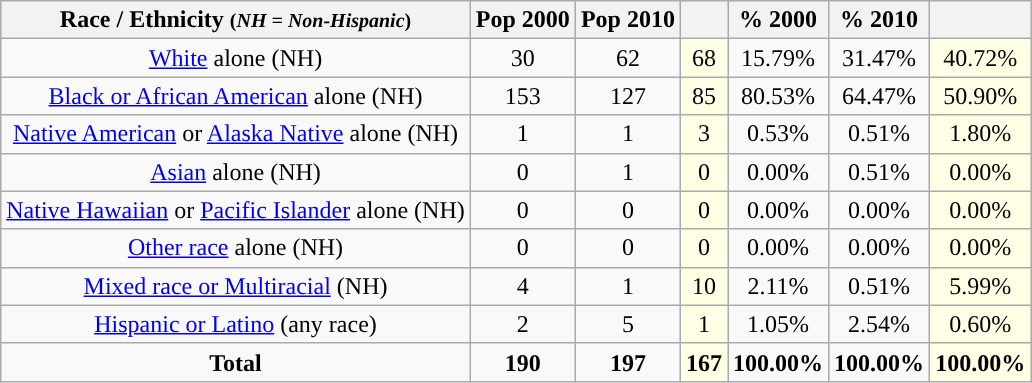<table class="wikitable" style="text-align:center;">
<tr>
<th>Race / Ethnicity <small>(<em>NH = Non-Hispanic</em>)</small></th>
<th>Pop 2000</th>
<th>Pop 2010</th>
<th></th>
<th>% 2000</th>
<th>% 2010</th>
<th></th>
</tr>
<tr>
<td><a href='#'>White</a> alone (NH)</td>
<td>30</td>
<td>62</td>
<td style='background: #ffffe6;'>68</td>
<td>15.79%</td>
<td>31.47%</td>
<td style='background: #ffffe6;'>40.72%</td>
</tr>
<tr>
<td><a href='#'>Black or African American</a> alone (NH)</td>
<td>153</td>
<td>127</td>
<td style='background: #ffffe6;'>85</td>
<td>80.53%</td>
<td>64.47%</td>
<td style='background: #ffffe6;'>50.90%</td>
</tr>
<tr>
<td><a href='#'>Native American</a> or <a href='#'>Alaska Native</a> alone (NH)</td>
<td>1</td>
<td>1</td>
<td style='background: #ffffe6;'>3</td>
<td>0.53%</td>
<td>0.51%</td>
<td style='background: #ffffe6;'>1.80%</td>
</tr>
<tr>
<td><a href='#'>Asian</a> alone (NH)</td>
<td>0</td>
<td>1</td>
<td style='background: #ffffe6;'>0</td>
<td>0.00%</td>
<td>0.51%</td>
<td style='background: #ffffe6;'>0.00%</td>
</tr>
<tr>
<td><a href='#'>Native Hawaiian</a>  or <a href='#'>Pacific Islander</a> alone (NH)</td>
<td>0</td>
<td>0</td>
<td style='background: #ffffe6;'>0</td>
<td>0.00%</td>
<td>0.00%</td>
<td style='background: #ffffe6;'>0.00%</td>
</tr>
<tr>
<td><a href='#'>Other race</a> alone (NH)</td>
<td>0</td>
<td>0</td>
<td style='background: #ffffe6;'>0</td>
<td>0.00%</td>
<td>0.00%</td>
<td style='background: #ffffe6;'>0.00%</td>
</tr>
<tr>
<td><a href='#'>Mixed race or Multiracial</a> (NH)</td>
<td>4</td>
<td>1</td>
<td style='background: #ffffe6;'>10</td>
<td>2.11%</td>
<td>0.51%</td>
<td style='background: #ffffe6;'>5.99%</td>
</tr>
<tr>
<td><a href='#'>Hispanic or Latino</a> (any race)</td>
<td>2</td>
<td>5</td>
<td style='background: #ffffe6;'>1</td>
<td>1.05%</td>
<td>2.54%</td>
<td style='background: #ffffe6;'>0.60%</td>
</tr>
<tr>
<td><strong>Total</strong></td>
<td><strong>190</strong></td>
<td><strong>197</strong></td>
<td style='background: #ffffe6;'><strong>167</strong></td>
<td><strong>100.00%</strong></td>
<td><strong>100.00%</strong></td>
<td style='background: #ffffe6;'><strong>100.00%</strong></td>
</tr>
</table>
